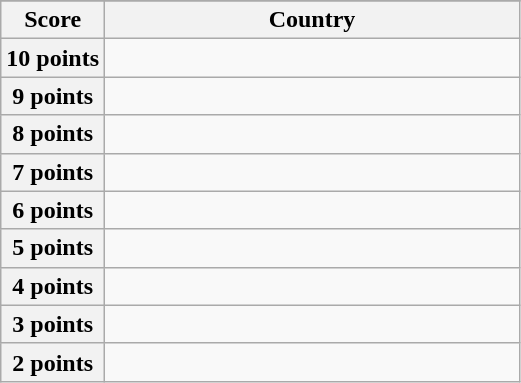<table class="wikitable">
<tr>
</tr>
<tr>
<th scope="col" width="20%">Score</th>
<th scope="col">Country</th>
</tr>
<tr>
<th scope="row">10 points</th>
<td></td>
</tr>
<tr>
<th scope="row">9 points</th>
<td></td>
</tr>
<tr>
<th scope="row">8 points</th>
<td></td>
</tr>
<tr>
<th scope="row">7 points</th>
<td></td>
</tr>
<tr>
<th scope="row">6 points</th>
<td></td>
</tr>
<tr>
<th scope="row">5 points</th>
<td></td>
</tr>
<tr>
<th scope="row">4 points</th>
<td></td>
</tr>
<tr>
<th scope="row">3 points</th>
<td></td>
</tr>
<tr>
<th scope="row">2 points</th>
<td></td>
</tr>
</table>
